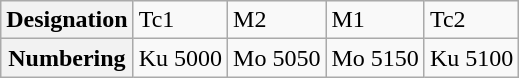<table class="wikitable">
<tr>
<th>Designation</th>
<td>Tc1</td>
<td>M2</td>
<td>M1</td>
<td>Tc2</td>
</tr>
<tr>
<th>Numbering</th>
<td>Ku 5000</td>
<td>Mo 5050</td>
<td>Mo 5150</td>
<td>Ku 5100</td>
</tr>
</table>
